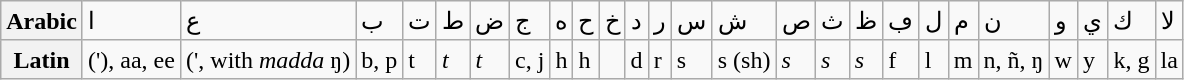<table class="wikitable">
<tr>
<th>Arabic</th>
<td>ا</td>
<td>ع</td>
<td>ب</td>
<td>ت</td>
<td>ط</td>
<td>ض</td>
<td>ج</td>
<td>ه</td>
<td>ح</td>
<td>خ</td>
<td>د</td>
<td>ر</td>
<td>س</td>
<td>ش</td>
<td>ص</td>
<td>ث</td>
<td>ظ</td>
<td>ڢ</td>
<td>ل</td>
<td>م</td>
<td>ن</td>
<td>و</td>
<td>ي</td>
<td>ك</td>
<td>لا</td>
</tr>
<tr>
<th>Latin</th>
<td>('), aa, ee</td>
<td>(', with <em>madda</em> ŋ)</td>
<td>b, p</td>
<td>t</td>
<td><em>t</em></td>
<td><em>t</em></td>
<td>c, j</td>
<td>h</td>
<td>h</td>
<td></td>
<td>d</td>
<td>r</td>
<td>s</td>
<td>s (sh)</td>
<td><em>s</em></td>
<td><em>s</em></td>
<td><em>s</em></td>
<td>f</td>
<td>l</td>
<td>m</td>
<td>n, ñ, ŋ</td>
<td>w</td>
<td>y</td>
<td>k, g</td>
<td>la</td>
</tr>
</table>
